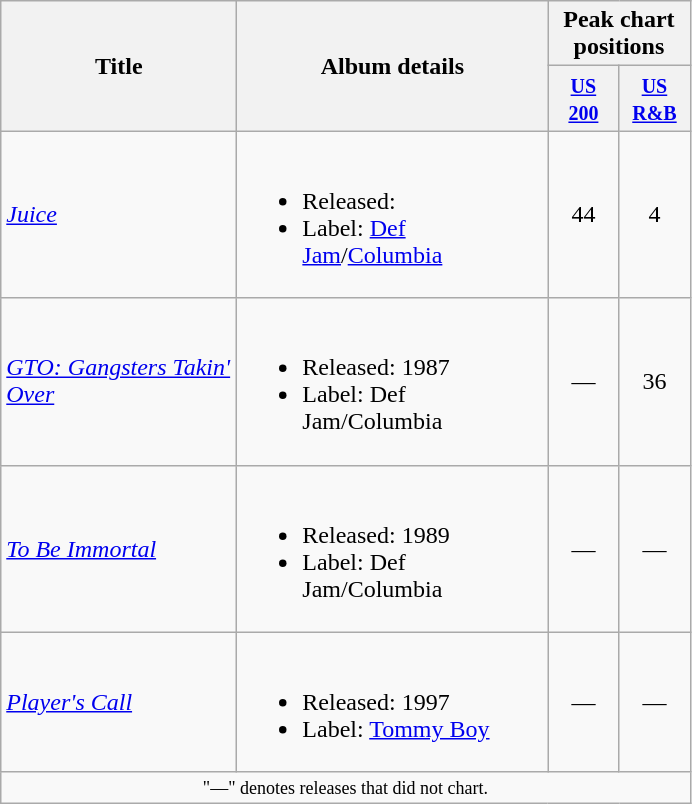<table class="wikitable">
<tr>
<th align=center rowspan=2 width=150>Title</th>
<th align=center rowspan=2 width=200>Album details</th>
<th align=center colspan=2>Peak chart positions</th>
</tr>
<tr>
<th width=40><small><a href='#'>US 200</a></small><br></th>
<th width=40><small><a href='#'>US R&B</a></small><br></th>
</tr>
<tr>
<td align=left><em><a href='#'>Juice</a></em></td>
<td><br><ul><li>Released: </li><li>Label: <a href='#'>Def Jam</a>/<a href='#'>Columbia</a></li></ul></td>
<td align=center>44</td>
<td align=center>4</td>
</tr>
<tr>
<td align=left valign=center><em><a href='#'>GTO: Gangsters Takin' Over</a></em></td>
<td><br><ul><li>Released: 1987</li><li>Label: Def Jam/Columbia</li></ul></td>
<td align=center>—</td>
<td align=center>36</td>
</tr>
<tr>
<td align=left><em><a href='#'>To Be Immortal</a></em></td>
<td align=left><br><ul><li>Released: 1989</li><li>Label: Def Jam/Columbia</li></ul></td>
<td align=center>—</td>
<td align=center>—</td>
</tr>
<tr>
<td align=left><em><a href='#'>Player's Call</a></em></td>
<td><br><ul><li>Released: 1997</li><li>Label: <a href='#'>Tommy Boy</a></li></ul></td>
<td align=center>—</td>
<td align=center>—</td>
</tr>
<tr>
<td colspan="8" style="text-align:center; font-size:9pt;">"—" denotes releases that did not chart.</td>
</tr>
</table>
